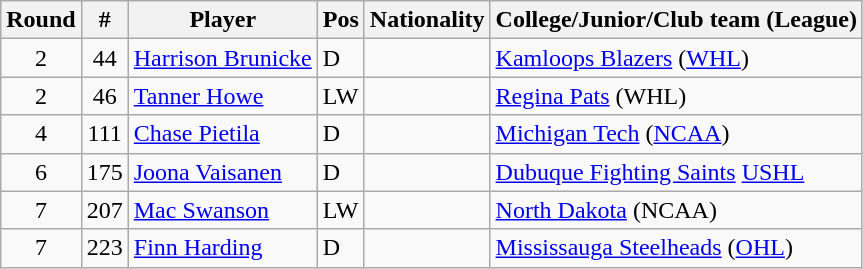<table class="wikitable">
<tr>
<th>Round</th>
<th>#</th>
<th>Player</th>
<th>Pos</th>
<th>Nationality</th>
<th>College/Junior/Club team (League)</th>
</tr>
<tr>
<td style="text-align:center;">2</td>
<td style="text-align:center;">44</td>
<td><a href='#'>Harrison Brunicke</a></td>
<td>D</td>
<td></td>
<td><a href='#'>Kamloops Blazers</a> (<a href='#'>WHL</a>)</td>
</tr>
<tr>
<td style="text-align:center;">2</td>
<td style="text-align:center;">46</td>
<td><a href='#'>Tanner Howe</a></td>
<td>LW</td>
<td></td>
<td><a href='#'>Regina Pats</a> (WHL)</td>
</tr>
<tr>
<td style="text-align:center;">4</td>
<td style="text-align:center;">111</td>
<td><a href='#'>Chase Pietila</a></td>
<td>D</td>
<td></td>
<td><a href='#'>Michigan Tech</a> (<a href='#'>NCAA</a>)</td>
</tr>
<tr>
<td style="text-align:center;">6</td>
<td style="text-align:center;">175</td>
<td><a href='#'>Joona Vaisanen</a></td>
<td>D</td>
<td></td>
<td><a href='#'>Dubuque Fighting Saints</a> <a href='#'>USHL</a></td>
</tr>
<tr>
<td style="text-align:center;">7</td>
<td style="text-align:center;">207</td>
<td><a href='#'>Mac Swanson</a></td>
<td>LW</td>
<td></td>
<td><a href='#'>North Dakota</a> (NCAA)</td>
</tr>
<tr>
<td style="text-align:center;">7</td>
<td style="text-align:center;">223</td>
<td><a href='#'>Finn Harding</a></td>
<td>D</td>
<td></td>
<td><a href='#'>Mississauga Steelheads</a> (<a href='#'>OHL</a>)</td>
</tr>
</table>
